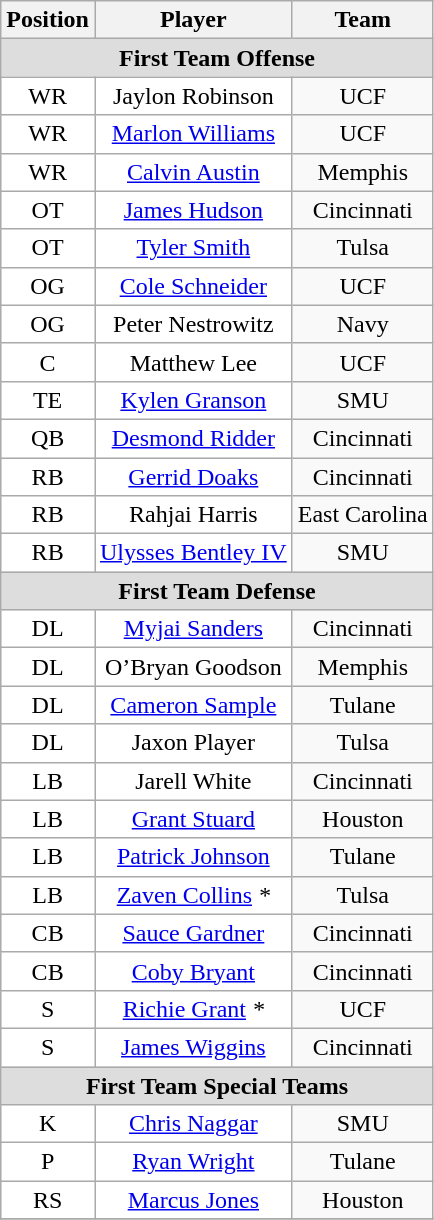<table class="wikitable" border="0">
<tr>
<th>Position</th>
<th>Player</th>
<th>Team</th>
</tr>
<tr>
<td colspan="3" style="text-align:center; background:#ddd;"><strong>First Team Offense </strong></td>
</tr>
<tr style="text-align:center;">
<td style="background:white">WR</td>
<td style="background:white">Jaylon Robinson</td>
<td style=>UCF</td>
</tr>
<tr style="text-align:center;">
<td style="background:white">WR</td>
<td style="background:white"><a href='#'>Marlon Williams</a></td>
<td style=>UCF</td>
</tr>
<tr style="text-align:center;">
<td style="background:white">WR</td>
<td style="background:white"><a href='#'>Calvin Austin</a></td>
<td style=>Memphis</td>
</tr>
<tr style="text-align:center;">
<td style="background:white">OT</td>
<td style="background:white"><a href='#'>James Hudson</a></td>
<td style=>Cincinnati</td>
</tr>
<tr style="text-align:center;">
<td style="background:white">OT</td>
<td style="background:white"><a href='#'>Tyler Smith</a></td>
<td style=>Tulsa</td>
</tr>
<tr style="text-align:center;">
<td style="background:white">OG</td>
<td style="background:white"><a href='#'>Cole Schneider</a></td>
<td style=>UCF</td>
</tr>
<tr style="text-align:center;">
<td style="background:white">OG</td>
<td style="background:white">Peter Nestrowitz</td>
<td style=>Navy</td>
</tr>
<tr style="text-align:center;">
<td style="background:white">C</td>
<td style="background:white">Matthew Lee</td>
<td style=>UCF</td>
</tr>
<tr style="text-align:center;">
<td style="background:white">TE</td>
<td style="background:white"><a href='#'>Kylen Granson</a></td>
<td style=>SMU</td>
</tr>
<tr style="text-align:center;">
<td style="background:white">QB</td>
<td style="background:white"><a href='#'>Desmond Ridder</a></td>
<td style=>Cincinnati</td>
</tr>
<tr style="text-align:center;">
<td style="background:white">RB</td>
<td style="background:white"><a href='#'>Gerrid Doaks</a></td>
<td style=>Cincinnati</td>
</tr>
<tr style="text-align:center;">
<td style="background:white">RB</td>
<td style="background:white">Rahjai Harris</td>
<td style=>East Carolina</td>
</tr>
<tr style="text-align:center;">
<td style="background:white">RB</td>
<td style="background:white"><a href='#'>Ulysses Bentley IV</a></td>
<td style=>SMU</td>
</tr>
<tr>
<td colspan="3" style="text-align:center; background:#ddd;"><strong>First Team Defense</strong></td>
</tr>
<tr style="text-align:center;">
<td style="background:white">DL</td>
<td style="background:white"><a href='#'>Myjai Sanders</a></td>
<td style=>Cincinnati</td>
</tr>
<tr style="text-align:center;">
<td style="background:white">DL</td>
<td style="background:white">O’Bryan Goodson</td>
<td style=>Memphis</td>
</tr>
<tr style="text-align:center;">
<td style="background:white">DL</td>
<td style="background:white"><a href='#'>Cameron Sample</a></td>
<td style=>Tulane</td>
</tr>
<tr style="text-align:center;">
<td style="background:white">DL</td>
<td style="background:white">Jaxon Player</td>
<td style=>Tulsa</td>
</tr>
<tr style="text-align:center;">
<td style="background:white">LB</td>
<td style="background:white">Jarell White</td>
<td style=>Cincinnati</td>
</tr>
<tr style="text-align:center;">
<td style="background:white">LB</td>
<td style="background:white"><a href='#'>Grant Stuard</a></td>
<td style=>Houston</td>
</tr>
<tr style="text-align:center;">
<td style="background:white">LB</td>
<td style="background:white"><a href='#'>Patrick Johnson</a></td>
<td style=>Tulane</td>
</tr>
<tr style="text-align:center;">
<td style="background:white">LB</td>
<td style="background:white"><a href='#'>Zaven Collins</a> <em>*</em></td>
<td style=>Tulsa</td>
</tr>
<tr style="text-align:center;">
<td style="background:white">CB</td>
<td style="background:white"><a href='#'>Sauce Gardner</a></td>
<td style=>Cincinnati</td>
</tr>
<tr style="text-align:center;">
<td style="background:white">CB</td>
<td style="background:white"><a href='#'>Coby Bryant</a></td>
<td style=>Cincinnati</td>
</tr>
<tr style="text-align:center;">
<td style="background:white">S</td>
<td style="background:white"><a href='#'>Richie Grant</a> <em>*</em></td>
<td style=>UCF</td>
</tr>
<tr style="text-align:center;">
<td style="background:white">S</td>
<td style="background:white"><a href='#'>James Wiggins</a></td>
<td style=>Cincinnati</td>
</tr>
<tr>
<td colspan="3" style="text-align:center; background:#ddd;"><strong>First Team Special Teams</strong></td>
</tr>
<tr style="text-align:center;">
<td style="background:white">K</td>
<td style="background:white"><a href='#'>Chris Naggar</a></td>
<td style=>SMU</td>
</tr>
<tr style="text-align:center;">
<td style="background:white">P</td>
<td style="background:white"><a href='#'>Ryan Wright</a></td>
<td style=>Tulane</td>
</tr>
<tr style="text-align:center;">
<td style="background:white">RS</td>
<td style="background:white"><a href='#'>Marcus Jones</a></td>
<td style=>Houston</td>
</tr>
<tr style="text-align:center;">
</tr>
</table>
